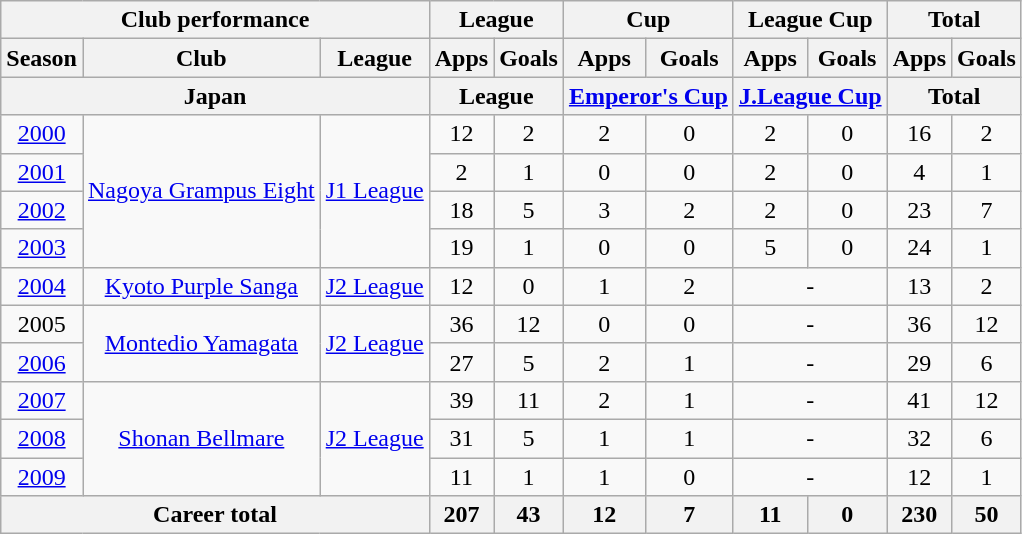<table class="wikitable" style="text-align:center">
<tr>
<th colspan=3>Club performance</th>
<th colspan=2>League</th>
<th colspan=2>Cup</th>
<th colspan=2>League Cup</th>
<th colspan=2>Total</th>
</tr>
<tr>
<th>Season</th>
<th>Club</th>
<th>League</th>
<th>Apps</th>
<th>Goals</th>
<th>Apps</th>
<th>Goals</th>
<th>Apps</th>
<th>Goals</th>
<th>Apps</th>
<th>Goals</th>
</tr>
<tr>
<th colspan=3>Japan</th>
<th colspan=2>League</th>
<th colspan=2><a href='#'>Emperor's Cup</a></th>
<th colspan=2><a href='#'>J.League Cup</a></th>
<th colspan=2>Total</th>
</tr>
<tr>
<td><a href='#'>2000</a></td>
<td rowspan="4"><a href='#'>Nagoya Grampus Eight</a></td>
<td rowspan="4"><a href='#'>J1 League</a></td>
<td>12</td>
<td>2</td>
<td>2</td>
<td>0</td>
<td>2</td>
<td>0</td>
<td>16</td>
<td>2</td>
</tr>
<tr>
<td><a href='#'>2001</a></td>
<td>2</td>
<td>1</td>
<td>0</td>
<td>0</td>
<td>2</td>
<td>0</td>
<td>4</td>
<td>1</td>
</tr>
<tr>
<td><a href='#'>2002</a></td>
<td>18</td>
<td>5</td>
<td>3</td>
<td>2</td>
<td>2</td>
<td>0</td>
<td>23</td>
<td>7</td>
</tr>
<tr>
<td><a href='#'>2003</a></td>
<td>19</td>
<td>1</td>
<td>0</td>
<td>0</td>
<td>5</td>
<td>0</td>
<td>24</td>
<td>1</td>
</tr>
<tr>
<td><a href='#'>2004</a></td>
<td><a href='#'>Kyoto Purple Sanga</a></td>
<td><a href='#'>J2 League</a></td>
<td>12</td>
<td>0</td>
<td>1</td>
<td>2</td>
<td colspan="2">-</td>
<td>13</td>
<td>2</td>
</tr>
<tr>
<td>2005</td>
<td rowspan="2"><a href='#'>Montedio Yamagata</a></td>
<td rowspan="2"><a href='#'>J2 League</a></td>
<td>36</td>
<td>12</td>
<td>0</td>
<td>0</td>
<td colspan="2">-</td>
<td>36</td>
<td>12</td>
</tr>
<tr>
<td><a href='#'>2006</a></td>
<td>27</td>
<td>5</td>
<td>2</td>
<td>1</td>
<td colspan="2">-</td>
<td>29</td>
<td>6</td>
</tr>
<tr>
<td><a href='#'>2007</a></td>
<td rowspan="3"><a href='#'>Shonan Bellmare</a></td>
<td rowspan="3"><a href='#'>J2 League</a></td>
<td>39</td>
<td>11</td>
<td>2</td>
<td>1</td>
<td colspan="2">-</td>
<td>41</td>
<td>12</td>
</tr>
<tr>
<td><a href='#'>2008</a></td>
<td>31</td>
<td>5</td>
<td>1</td>
<td>1</td>
<td colspan="2">-</td>
<td>32</td>
<td>6</td>
</tr>
<tr>
<td><a href='#'>2009</a></td>
<td>11</td>
<td>1</td>
<td>1</td>
<td>0</td>
<td colspan="2">-</td>
<td>12</td>
<td>1</td>
</tr>
<tr>
<th colspan=3>Career total</th>
<th>207</th>
<th>43</th>
<th>12</th>
<th>7</th>
<th>11</th>
<th>0</th>
<th>230</th>
<th>50</th>
</tr>
</table>
